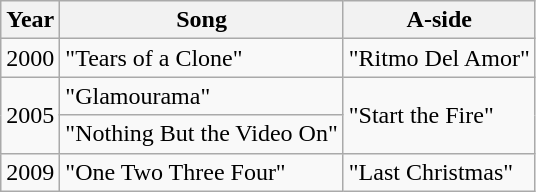<table class="wikitable">
<tr>
<th>Year</th>
<th>Song</th>
<th>A-side</th>
</tr>
<tr>
<td>2000</td>
<td>"Tears of a Clone"</td>
<td>"Ritmo Del Amor"</td>
</tr>
<tr>
<td rowspan="2">2005</td>
<td>"Glamourama"</td>
<td rowspan="2">"Start the Fire"</td>
</tr>
<tr>
<td>"Nothing But the Video On"</td>
</tr>
<tr>
<td>2009</td>
<td>"One Two Three Four"</td>
<td>"Last Christmas"</td>
</tr>
</table>
